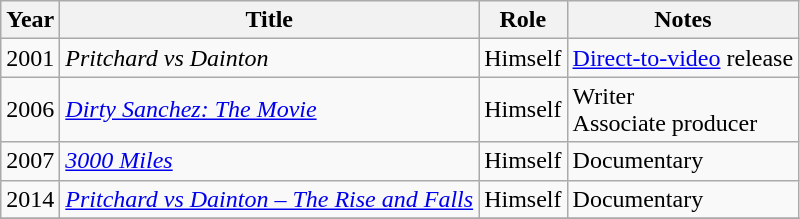<table class="wikitable sortable">
<tr>
<th>Year</th>
<th>Title</th>
<th>Role</th>
<th class="unsortable">Notes</th>
</tr>
<tr>
<td>2001</td>
<td><em>Pritchard vs Dainton</em></td>
<td>Himself</td>
<td><a href='#'>Direct-to-video</a> release</td>
</tr>
<tr>
<td>2006</td>
<td><em><a href='#'>Dirty Sanchez: The Movie</a></em></td>
<td>Himself</td>
<td>Writer<br>Associate producer</td>
</tr>
<tr>
<td>2007</td>
<td><em><a href='#'>3000 Miles</a></em></td>
<td>Himself</td>
<td>Documentary</td>
</tr>
<tr>
<td>2014</td>
<td><em><a href='#'>Pritchard vs Dainton – The Rise and Falls</a></em></td>
<td>Himself</td>
<td>Documentary</td>
</tr>
<tr>
</tr>
</table>
